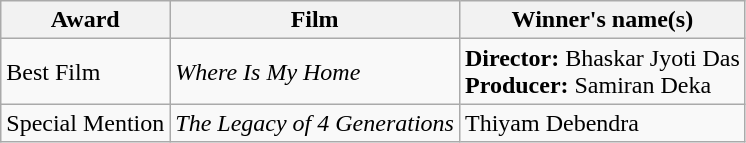<table class="wikitable">
<tr>
<th>Award</th>
<th>Film</th>
<th>Winner's name(s)</th>
</tr>
<tr>
<td>Best Film</td>
<td><em>Where Is My Home</em></td>
<td><strong>Director:</strong> Bhaskar Jyoti Das<br><strong>Producer:</strong> Samiran Deka</td>
</tr>
<tr>
<td>Special Mention</td>
<td><em>The Legacy of 4 Generations</em></td>
<td>Thiyam Debendra</td>
</tr>
</table>
